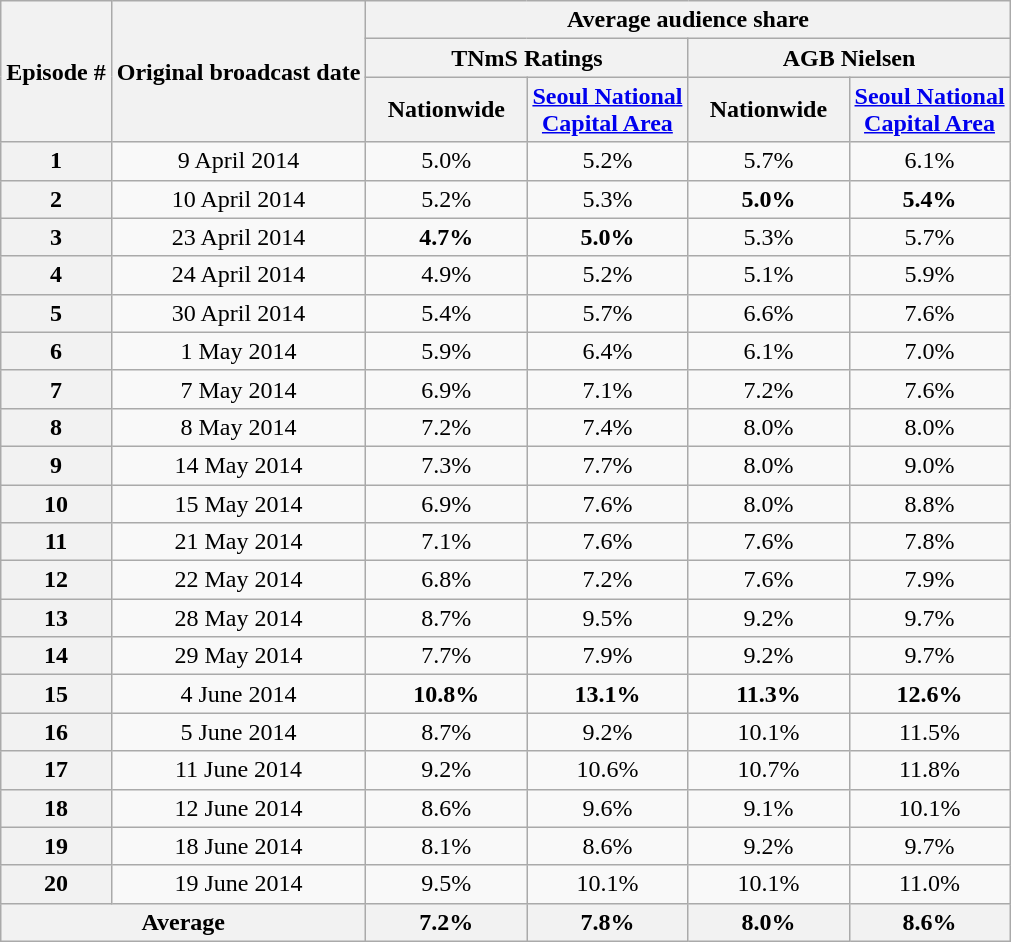<table class=wikitable style="text-align:center">
<tr>
<th rowspan="3">Episode #</th>
<th rowspan="3">Original broadcast date</th>
<th colspan="4">Average audience share</th>
</tr>
<tr>
<th colspan="2">TNmS Ratings</th>
<th colspan="2">AGB Nielsen</th>
</tr>
<tr>
<th width=100>Nationwide</th>
<th width=100><a href='#'>Seoul National Capital Area</a></th>
<th width=100>Nationwide</th>
<th width=100><a href='#'>Seoul National Capital Area</a></th>
</tr>
<tr>
<th>1</th>
<td>9 April 2014</td>
<td>5.0%</td>
<td>5.2%</td>
<td>5.7%</td>
<td>6.1%</td>
</tr>
<tr>
<th>2</th>
<td>10 April 2014</td>
<td>5.2%</td>
<td>5.3%</td>
<td><span><strong>5.0%</strong></span></td>
<td><span><strong>5.4%</strong></span></td>
</tr>
<tr>
<th>3</th>
<td>23 April 2014</td>
<td><span><strong>4.7%</strong></span></td>
<td><span><strong>5.0%</strong></span></td>
<td>5.3%</td>
<td>5.7%</td>
</tr>
<tr>
<th>4</th>
<td>24 April 2014</td>
<td>4.9%</td>
<td>5.2%</td>
<td>5.1%</td>
<td>5.9%</td>
</tr>
<tr>
<th>5</th>
<td>30 April 2014</td>
<td>5.4%</td>
<td>5.7%</td>
<td>6.6%</td>
<td>7.6%</td>
</tr>
<tr>
<th>6</th>
<td>1 May 2014</td>
<td>5.9%</td>
<td>6.4%</td>
<td>6.1%</td>
<td>7.0%</td>
</tr>
<tr>
<th>7</th>
<td>7 May 2014</td>
<td>6.9%</td>
<td>7.1%</td>
<td>7.2%</td>
<td>7.6%</td>
</tr>
<tr>
<th>8</th>
<td>8 May 2014</td>
<td>7.2%</td>
<td>7.4%</td>
<td>8.0%</td>
<td>8.0%</td>
</tr>
<tr>
<th>9</th>
<td>14 May 2014</td>
<td>7.3%</td>
<td>7.7%</td>
<td>8.0%</td>
<td>9.0%</td>
</tr>
<tr>
<th>10</th>
<td>15 May 2014</td>
<td>6.9%</td>
<td>7.6%</td>
<td>8.0%</td>
<td>8.8%</td>
</tr>
<tr>
<th>11</th>
<td>21 May 2014</td>
<td>7.1%</td>
<td>7.6%</td>
<td>7.6%</td>
<td>7.8%</td>
</tr>
<tr>
<th>12</th>
<td>22 May 2014</td>
<td>6.8%</td>
<td>7.2%</td>
<td>7.6%</td>
<td>7.9%</td>
</tr>
<tr>
<th>13</th>
<td>28 May 2014</td>
<td>8.7%</td>
<td>9.5%</td>
<td>9.2%</td>
<td>9.7%</td>
</tr>
<tr>
<th>14</th>
<td>29 May 2014</td>
<td>7.7%</td>
<td>7.9%</td>
<td>9.2%</td>
<td>9.7%</td>
</tr>
<tr>
<th>15</th>
<td>4 June 2014</td>
<td><span><strong>10.8%</strong></span></td>
<td><span><strong>13.1%</strong></span></td>
<td><span><strong>11.3%</strong></span></td>
<td><span><strong>12.6%</strong></span></td>
</tr>
<tr>
<th>16</th>
<td>5 June 2014</td>
<td>8.7%</td>
<td>9.2%</td>
<td>10.1%</td>
<td>11.5%</td>
</tr>
<tr>
<th>17</th>
<td>11 June 2014</td>
<td>9.2%</td>
<td>10.6%</td>
<td>10.7%</td>
<td>11.8%</td>
</tr>
<tr>
<th>18</th>
<td>12 June 2014</td>
<td>8.6%</td>
<td>9.6%</td>
<td>9.1%</td>
<td>10.1%</td>
</tr>
<tr>
<th>19</th>
<td>18 June 2014</td>
<td>8.1%</td>
<td>8.6%</td>
<td>9.2%</td>
<td>9.7%</td>
</tr>
<tr>
<th>20</th>
<td>19 June 2014</td>
<td>9.5%</td>
<td>10.1%</td>
<td>10.1%</td>
<td>11.0%</td>
</tr>
<tr>
<th colspan=2>Average</th>
<th>7.2%</th>
<th>7.8%</th>
<th>8.0%</th>
<th>8.6%</th>
</tr>
</table>
